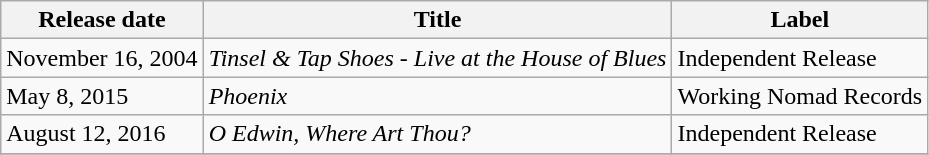<table class="wikitable">
<tr>
<th>Release date</th>
<th>Title</th>
<th>Label</th>
</tr>
<tr>
<td>November 16, 2004</td>
<td><em>Tinsel & Tap Shoes - Live at the House of Blues</em></td>
<td>Independent Release</td>
</tr>
<tr>
<td>May 8, 2015</td>
<td><em>Phoenix</em></td>
<td>Working Nomad Records</td>
</tr>
<tr>
<td>August 12, 2016</td>
<td><em>O Edwin, Where Art Thou?</em></td>
<td>Independent Release</td>
</tr>
<tr>
</tr>
</table>
